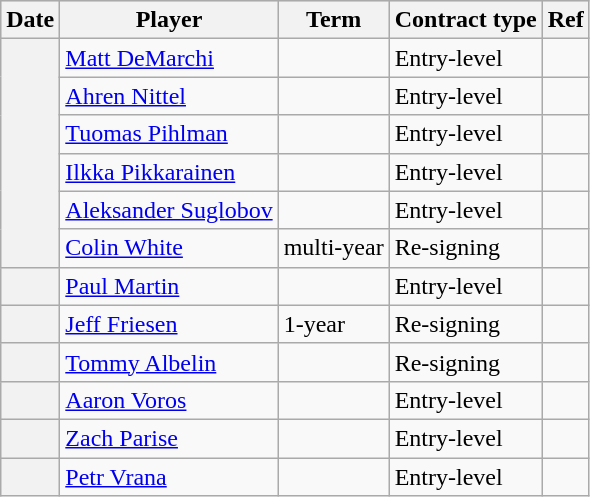<table class="wikitable plainrowheaders">
<tr style="background:#ddd; text-align:center;">
<th>Date</th>
<th>Player</th>
<th>Term</th>
<th>Contract type</th>
<th>Ref</th>
</tr>
<tr>
<th scope="row" rowspan=6></th>
<td><a href='#'>Matt DeMarchi</a></td>
<td></td>
<td>Entry-level</td>
<td></td>
</tr>
<tr>
<td><a href='#'>Ahren Nittel</a></td>
<td></td>
<td>Entry-level</td>
<td></td>
</tr>
<tr>
<td><a href='#'>Tuomas Pihlman</a></td>
<td></td>
<td>Entry-level</td>
<td></td>
</tr>
<tr>
<td><a href='#'>Ilkka Pikkarainen</a></td>
<td></td>
<td>Entry-level</td>
<td></td>
</tr>
<tr>
<td><a href='#'>Aleksander Suglobov</a></td>
<td></td>
<td>Entry-level</td>
<td></td>
</tr>
<tr>
<td><a href='#'>Colin White</a></td>
<td>multi-year</td>
<td>Re-signing</td>
<td></td>
</tr>
<tr>
<th scope="row"></th>
<td><a href='#'>Paul Martin</a></td>
<td></td>
<td>Entry-level</td>
<td></td>
</tr>
<tr>
<th scope="row"></th>
<td><a href='#'>Jeff Friesen</a></td>
<td>1-year</td>
<td>Re-signing</td>
<td></td>
</tr>
<tr>
<th scope="row"></th>
<td><a href='#'>Tommy Albelin</a></td>
<td></td>
<td>Re-signing</td>
<td></td>
</tr>
<tr>
<th scope="row"></th>
<td><a href='#'>Aaron Voros</a></td>
<td></td>
<td>Entry-level</td>
<td></td>
</tr>
<tr>
<th scope="row"></th>
<td><a href='#'>Zach Parise</a></td>
<td></td>
<td>Entry-level</td>
<td></td>
</tr>
<tr>
<th scope="row"></th>
<td><a href='#'>Petr Vrana</a></td>
<td></td>
<td>Entry-level</td>
<td></td>
</tr>
</table>
